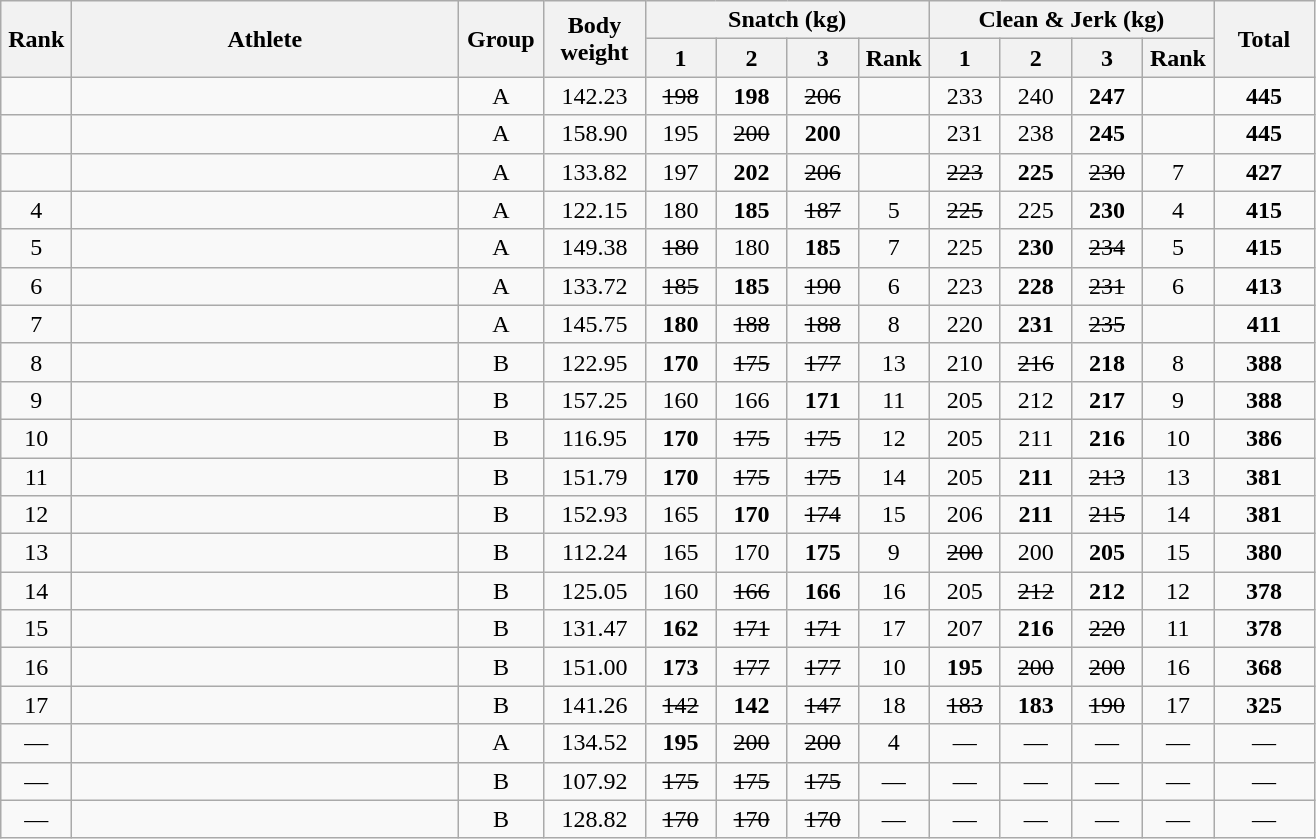<table class = "wikitable" style="text-align:center;">
<tr>
<th rowspan=2 width=40>Rank</th>
<th rowspan=2 width=250>Athlete</th>
<th rowspan=2 width=50>Group</th>
<th rowspan=2 width=60>Body weight</th>
<th colspan=4>Snatch (kg)</th>
<th colspan=4>Clean & Jerk (kg)</th>
<th rowspan=2 width=60>Total</th>
</tr>
<tr>
<th width=40>1</th>
<th width=40>2</th>
<th width=40>3</th>
<th width=40>Rank</th>
<th width=40>1</th>
<th width=40>2</th>
<th width=40>3</th>
<th width=40>Rank</th>
</tr>
<tr>
<td></td>
<td align=left></td>
<td>A</td>
<td>142.23</td>
<td><s>198 </s></td>
<td><strong>198</strong></td>
<td><s>206 </s></td>
<td></td>
<td>233</td>
<td>240</td>
<td><strong>247</strong></td>
<td></td>
<td><strong>445</strong></td>
</tr>
<tr>
<td></td>
<td align=left></td>
<td>A</td>
<td>158.90</td>
<td>195</td>
<td><s>200 </s></td>
<td><strong>200</strong></td>
<td></td>
<td>231</td>
<td>238</td>
<td><strong>245</strong></td>
<td></td>
<td><strong>445</strong></td>
</tr>
<tr>
<td></td>
<td align=left></td>
<td>A</td>
<td>133.82</td>
<td>197</td>
<td><strong>202</strong></td>
<td><s>206 </s></td>
<td></td>
<td><s>223 </s></td>
<td><strong>225</strong></td>
<td><s>230 </s></td>
<td>7</td>
<td><strong>427</strong></td>
</tr>
<tr>
<td>4</td>
<td align=left></td>
<td>A</td>
<td>122.15</td>
<td>180</td>
<td><strong>185</strong></td>
<td><s>187 </s></td>
<td>5</td>
<td><s>225 </s></td>
<td>225</td>
<td><strong>230</strong></td>
<td>4</td>
<td><strong>415</strong></td>
</tr>
<tr>
<td>5</td>
<td align=left></td>
<td>A</td>
<td>149.38</td>
<td><s>180 </s></td>
<td>180</td>
<td><strong>185</strong></td>
<td>7</td>
<td>225</td>
<td><strong>230</strong></td>
<td><s>234 </s></td>
<td>5</td>
<td><strong>415</strong></td>
</tr>
<tr>
<td>6</td>
<td align=left></td>
<td>A</td>
<td>133.72</td>
<td><s>185 </s></td>
<td><strong>185</strong></td>
<td><s>190 </s></td>
<td>6</td>
<td>223</td>
<td><strong>228</strong></td>
<td><s>231 </s></td>
<td>6</td>
<td><strong>413</strong></td>
</tr>
<tr>
<td>7</td>
<td align=left></td>
<td>A</td>
<td>145.75</td>
<td><strong>180</strong></td>
<td><s>188 </s></td>
<td><s>188 </s></td>
<td>8</td>
<td>220</td>
<td><strong>231</strong></td>
<td><s>235 </s></td>
<td></td>
<td><strong>411</strong></td>
</tr>
<tr>
<td>8</td>
<td align=left></td>
<td>B</td>
<td>122.95</td>
<td><strong>170</strong></td>
<td><s>175 </s></td>
<td><s>177 </s></td>
<td>13</td>
<td>210</td>
<td><s>216 </s></td>
<td><strong>218</strong></td>
<td>8</td>
<td><strong>388</strong></td>
</tr>
<tr>
<td>9</td>
<td align=left></td>
<td>B</td>
<td>157.25</td>
<td>160</td>
<td>166</td>
<td><strong>171</strong></td>
<td>11</td>
<td>205</td>
<td>212</td>
<td><strong>217</strong></td>
<td>9</td>
<td><strong>388</strong></td>
</tr>
<tr>
<td>10</td>
<td align=left></td>
<td>B</td>
<td>116.95</td>
<td><strong>170</strong></td>
<td><s>175 </s></td>
<td><s>175 </s></td>
<td>12</td>
<td>205</td>
<td>211</td>
<td><strong>216</strong></td>
<td>10</td>
<td><strong>386</strong></td>
</tr>
<tr>
<td>11</td>
<td align=left></td>
<td>B</td>
<td>151.79</td>
<td><strong>170</strong></td>
<td><s>175 </s></td>
<td><s>175 </s></td>
<td>14</td>
<td>205</td>
<td><strong>211</strong></td>
<td><s>213 </s></td>
<td>13</td>
<td><strong>381</strong></td>
</tr>
<tr>
<td>12</td>
<td align=left></td>
<td>B</td>
<td>152.93</td>
<td>165</td>
<td><strong>170</strong></td>
<td><s>174 </s></td>
<td>15</td>
<td>206</td>
<td><strong>211</strong></td>
<td><s>215 </s></td>
<td>14</td>
<td><strong>381</strong></td>
</tr>
<tr>
<td>13</td>
<td align=left></td>
<td>B</td>
<td>112.24</td>
<td>165</td>
<td>170</td>
<td><strong>175</strong></td>
<td>9</td>
<td><s>200 </s></td>
<td>200</td>
<td><strong>205</strong></td>
<td>15</td>
<td><strong>380</strong></td>
</tr>
<tr>
<td>14</td>
<td align=left></td>
<td>B</td>
<td>125.05</td>
<td>160</td>
<td><s>166 </s></td>
<td><strong>166</strong></td>
<td>16</td>
<td>205</td>
<td><s>212 </s></td>
<td><strong>212</strong></td>
<td>12</td>
<td><strong>378</strong></td>
</tr>
<tr>
<td>15</td>
<td align=left></td>
<td>B</td>
<td>131.47</td>
<td><strong>162</strong></td>
<td><s>171 </s></td>
<td><s>171 </s></td>
<td>17</td>
<td>207</td>
<td><strong>216</strong></td>
<td><s>220 </s></td>
<td>11</td>
<td><strong>378</strong></td>
</tr>
<tr>
<td>16</td>
<td align=left></td>
<td>B</td>
<td>151.00</td>
<td><strong>173</strong></td>
<td><s>177 </s></td>
<td><s>177 </s></td>
<td>10</td>
<td><strong>195</strong></td>
<td><s>200 </s></td>
<td><s>200 </s></td>
<td>16</td>
<td><strong>368</strong></td>
</tr>
<tr>
<td>17</td>
<td align=left></td>
<td>B</td>
<td>141.26</td>
<td><s>142 </s></td>
<td><strong>142</strong></td>
<td><s>147 </s></td>
<td>18</td>
<td><s>183 </s></td>
<td><strong>183</strong></td>
<td><s>190 </s></td>
<td>17</td>
<td><strong>325</strong></td>
</tr>
<tr>
<td>—</td>
<td align=left></td>
<td>A</td>
<td>134.52</td>
<td><strong>195</strong></td>
<td><s>200 </s></td>
<td><s>200 </s></td>
<td>4</td>
<td>—</td>
<td>—</td>
<td>—</td>
<td>—</td>
<td>—</td>
</tr>
<tr>
<td>—</td>
<td align=left></td>
<td>B</td>
<td>107.92</td>
<td><s>175 </s></td>
<td><s>175 </s></td>
<td><s>175 </s></td>
<td>—</td>
<td>—</td>
<td>—</td>
<td>—</td>
<td>—</td>
<td>—</td>
</tr>
<tr>
<td>—</td>
<td align=left></td>
<td>B</td>
<td>128.82</td>
<td><s>170 </s></td>
<td><s>170 </s></td>
<td><s>170 </s></td>
<td>—</td>
<td>—</td>
<td>—</td>
<td>—</td>
<td>—</td>
<td>—</td>
</tr>
</table>
